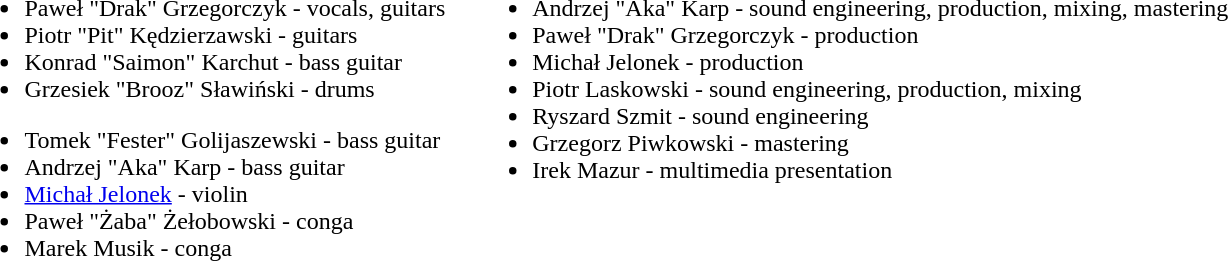<table>
<tr>
<td valign="top"><br><ul><li>Paweł "Drak" Grzegorczyk - vocals, guitars</li><li>Piotr "Pit" Kędzierzawski - guitars</li><li>Konrad "Saimon" Karchut - bass guitar</li><li>Grzesiek "Brooz" Sławiński - drums</li></ul><ul><li>Tomek "Fester" Golijaszewski - bass guitar</li><li>Andrzej "Aka" Karp - bass guitar</li><li><a href='#'>Michał Jelonek</a> - violin</li><li>Paweł "Żaba" Żełobowski - conga</li><li>Marek Musik - conga</li></ul></td>
<td width="10"></td>
<td valign="top"><br><ul><li>Andrzej "Aka" Karp - sound engineering, production, mixing, mastering</li><li>Paweł "Drak" Grzegorczyk - production</li><li>Michał Jelonek - production</li><li>Piotr Laskowski - sound engineering, production, mixing</li><li>Ryszard Szmit - sound engineering</li><li>Grzegorz Piwkowski - mastering</li><li>Irek Mazur - multimedia presentation</li></ul></td>
</tr>
</table>
